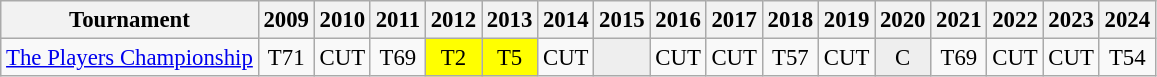<table class="wikitable" style="font-size:95%;text-align:center;">
<tr>
<th>Tournament</th>
<th>2009</th>
<th>2010</th>
<th>2011</th>
<th>2012</th>
<th>2013</th>
<th>2014</th>
<th>2015</th>
<th>2016</th>
<th>2017</th>
<th>2018</th>
<th>2019</th>
<th>2020</th>
<th>2021</th>
<th>2022</th>
<th>2023</th>
<th>2024</th>
</tr>
<tr>
<td align=left><a href='#'>The Players Championship</a></td>
<td>T71</td>
<td>CUT</td>
<td>T69</td>
<td style="background:yellow;">T2</td>
<td style="background:yellow;">T5</td>
<td>CUT</td>
<td style="background:#eeeeee;"></td>
<td>CUT</td>
<td>CUT</td>
<td>T57</td>
<td>CUT</td>
<td style="background:#eeeeee;">C</td>
<td>T69</td>
<td>CUT</td>
<td>CUT</td>
<td>T54</td>
</tr>
</table>
